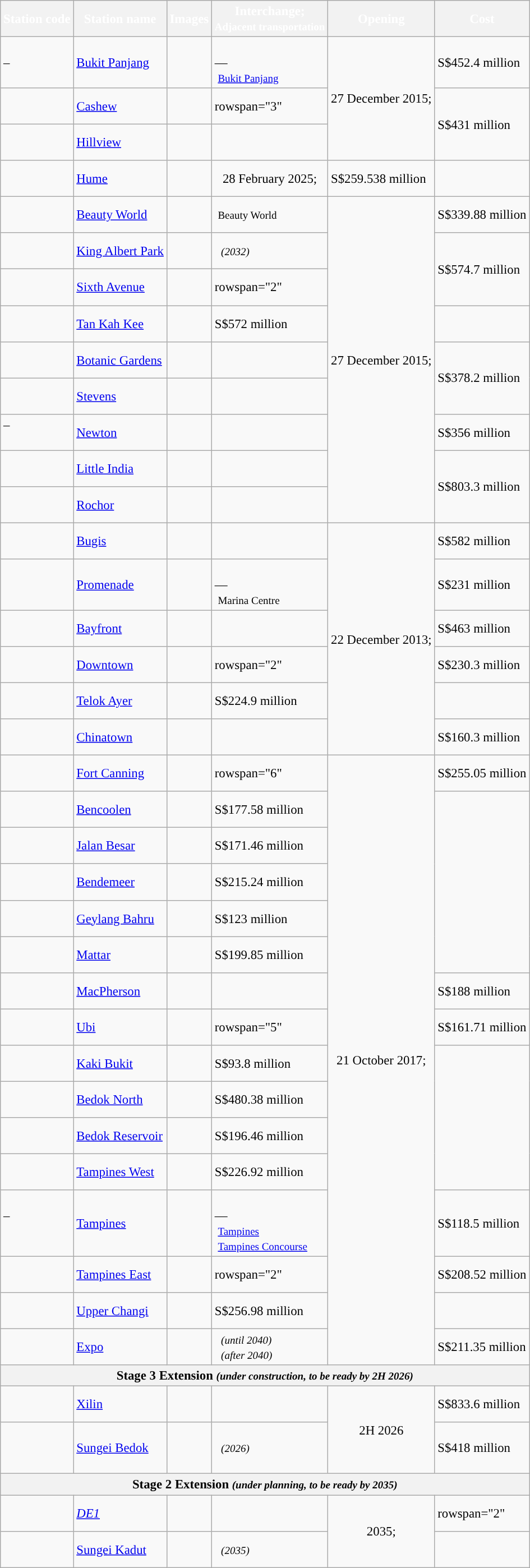<table class="wikitable" style="color: black; border-collapse: collapse; font-size: 95%">
<tr>
<th scope="col" style="color: white; background:#">Station code</th>
<th scope="col" style="color: white; background:#">Station name</th>
<th scope="col" style="color: white; background:#">Images</th>
<th scope="col" style="color: white; background:#">Interchange;<br><small>Adjacent transportation</small></th>
<th scope="col" style="color: white; background:#">Opening</th>
<th scope="col" style="color: white; background:#">Cost</th>
</tr>
<tr>
<td scope="row"><br>–<br>  </td>
<td><a href='#'>Bukit Panjang</a></td>
<td></td>
<td>  <br>―<br> <small><a href='#'>Bukit Panjang</a></small></td>
<td rowspan="3" align=center>27 December 2015;<br></td>
<td>S$452.4 million</td>
</tr>
<tr>
<td scope="row"><br>  </td>
<td><a href='#'>Cashew</a></td>
<td></td>
<td>rowspan="3" </td>
<td rowspan="2">S$431 million</td>
</tr>
<tr>
<td scope="row"><br>  </td>
<td><a href='#'>Hillview</a></td>
<td></td>
</tr>
<tr>
<td scope="row"><br> </td>
<td><a href='#'>Hume</a></td>
<td></td>
<td align=center>28 February 2025;<br></td>
<td>S$259.538 million</td>
</tr>
<tr>
<td scope="row"><br>  </td>
<td><a href='#'>Beauty World</a></td>
<td></td>
<td> <small>Beauty World</small></td>
<td rowspan="9" align=center>27 December 2015;<br></td>
<td>S$339.88 million</td>
</tr>
<tr>
<td scope="row"><br>  </td>
<td><a href='#'>King Albert Park</a></td>
<td></td>
<td>  <small><em>(2032)</em></small></td>
<td rowspan="2">S$574.7 million</td>
</tr>
<tr>
<td scope="row"><br>  </td>
<td><a href='#'>Sixth Avenue</a></td>
<td></td>
<td>rowspan="2" </td>
</tr>
<tr>
<td scope="row"><br>  </td>
<td><a href='#'>Tan Kah Kee</a></td>
<td></td>
<td>S$572 million</td>
</tr>
<tr>
<td scope="row"><br>  </td>
<td><a href='#'>Botanic Gardens</a></td>
<td></td>
<td> </td>
<td rowspan="2">S$378.2 million</td>
</tr>
<tr>
<td scope="row"><br> </td>
<td><a href='#'>Stevens</a></td>
<td></td>
<td>  </td>
</tr>
<tr>
<td scope="row">–<br>  </td>
<td><a href='#'>Newton</a></td>
<td></td>
<td>  </td>
<td>S$356 million</td>
</tr>
<tr>
<td scope="row"><br>  </td>
<td><a href='#'>Little India</a></td>
<td></td>
<td> </td>
<td rowspan="2">S$803.3 million</td>
</tr>
<tr>
<td scope="row"><br> </td>
<td><a href='#'>Rochor</a></td>
<td></td>
<td></td>
</tr>
<tr>
<td scope="row"><br>  </td>
<td><a href='#'>Bugis</a></td>
<td></td>
<td> </td>
<td rowspan="6" align="center">22 December 2013;<br></td>
<td>S$582 million</td>
</tr>
<tr>
<td scope="row"><br> </td>
<td><a href='#'>Promenade</a></td>
<td></td>
<td>  <br>―<br> <small>Marina Centre</small></td>
<td>S$231 million</td>
</tr>
<tr>
<td scope="row"><br> </td>
<td><a href='#'>Bayfront</a></td>
<td></td>
<td> </td>
<td>S$463 million</td>
</tr>
<tr>
<td scope="row"><br> </td>
<td><a href='#'>Downtown</a></td>
<td></td>
<td>rowspan="2" </td>
<td>S$230.3 million</td>
</tr>
<tr>
<td scope="row"><br> </td>
<td><a href='#'>Telok Ayer</a></td>
<td></td>
<td>S$224.9 million</td>
</tr>
<tr>
<td scope="row"><br>  </td>
<td><a href='#'>Chinatown</a></td>
<td></td>
<td> </td>
<td>S$160.3 million</td>
</tr>
<tr>
<td scope="row"><br> </td>
<td><a href='#'>Fort Canning</a></td>
<td></td>
<td>rowspan="6" </td>
<td rowspan="16" align=center>21 October 2017;<br></td>
<td>S$255.05 million</td>
</tr>
<tr>
<td scope="row"><br> </td>
<td><a href='#'>Bencoolen</a></td>
<td></td>
<td>S$177.58 million</td>
</tr>
<tr>
<td scope="row"><br> </td>
<td><a href='#'>Jalan Besar</a></td>
<td></td>
<td>S$171.46 million</td>
</tr>
<tr>
<td scope="row"><br> </td>
<td><a href='#'>Bendemeer</a></td>
<td></td>
<td>S$215.24 million</td>
</tr>
<tr>
<td scope="row"><br>  </td>
<td><a href='#'>Geylang Bahru</a></td>
<td></td>
<td>S$123 million</td>
</tr>
<tr>
<td scope="row"><br> </td>
<td><a href='#'>Mattar</a></td>
<td></td>
<td>S$199.85 million</td>
</tr>
<tr>
<td scope="row"><br>  </td>
<td><a href='#'>MacPherson</a></td>
<td></td>
<td> </td>
<td>S$188 million</td>
</tr>
<tr>
<td scope="row"><br> </td>
<td><a href='#'>Ubi</a></td>
<td></td>
<td>rowspan="5" </td>
<td>S$161.71 million</td>
</tr>
<tr>
<td scope="row"><br> </td>
<td><a href='#'>Kaki Bukit</a></td>
<td></td>
<td>S$93.8 million</td>
</tr>
<tr>
<td scope="row"><br>  </td>
<td><a href='#'>Bedok North</a></td>
<td></td>
<td>S$480.38 million</td>
</tr>
<tr>
<td scope="row"><br>  </td>
<td><a href='#'>Bedok Reservoir</a></td>
<td></td>
<td>S$196.46 million</td>
</tr>
<tr>
<td scope="row"><br>  </td>
<td><a href='#'>Tampines West</a></td>
<td></td>
<td>S$226.92 million</td>
</tr>
<tr>
<td scope="row">–<br>  </td>
<td><a href='#'>Tampines</a></td>
<td></td>
<td>  <br>―<br> <small><a href='#'>Tampines</a></small><br> <small><a href='#'>Tampines Concourse</a></small></td>
<td>S$118.5 million</td>
</tr>
<tr>
<td scope="row"><br>  </td>
<td><a href='#'>Tampines East</a></td>
<td></td>
<td>rowspan="2" </td>
<td>S$208.52 million</td>
</tr>
<tr>
<td scope="row"><br>  </td>
<td><a href='#'>Upper Changi</a></td>
<td></td>
<td>S$256.98 million</td>
</tr>
<tr>
<td scope="row"><br>  </td>
<td><a href='#'>Expo</a></td>
<td></td>
<td>  <small><em>(until 2040)</em></small><br>  <small><em>(after 2040)</em></small></td>
<td>S$211.35 million</td>
</tr>
<tr>
<th colspan=6>Stage 3 Extension <small><em>(under construction, to be ready by 2H 2026)</em></small></th>
</tr>
<tr>
<td scope="row"><br> </td>
<td><a href='#'>Xilin</a></td>
<td></td>
<td></td>
<td rowspan="2" align=center>2H 2026</td>
<td>S$833.6 million</td>
</tr>
<tr>
<td scope="row"> <br><br>  </td>
<td><a href='#'>Sungei Bedok</a></td>
<td></td>
<td>  <small><em>(2026)</em></small></td>
<td>S$418 million</td>
</tr>
<tr>
<th colspan=6>Stage 2 Extension <small><em>(under planning, to be ready by 2035)</em></small></th>
</tr>
<tr>
<td scope="row"><br> </td>
<td><em><a href='#'>DE1</a></em></td>
<td></td>
<td></td>
<td rowspan="2" align=center>2035;<br></td>
<td>rowspan="2" </td>
</tr>
<tr>
<td scope="row"><br> </td>
<td><a href='#'>Sungei Kadut</a></td>
<td></td>
<td>  <small><em>(2035)</em></small></td>
</tr>
</table>
